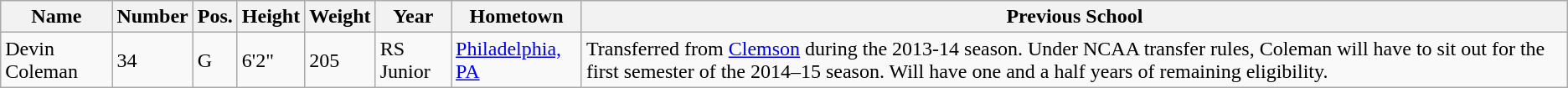<table class="wikitable sortable" border="1">
<tr>
<th>Name</th>
<th>Number</th>
<th>Pos.</th>
<th>Height</th>
<th>Weight</th>
<th>Year</th>
<th>Hometown</th>
<th class="unsortable">Previous School</th>
</tr>
<tr>
<td sortname>Devin Coleman</td>
<td>34</td>
<td>G</td>
<td>6'2"</td>
<td>205</td>
<td>RS Junior</td>
<td><a href='#'>Philadelphia, PA</a></td>
<td>Transferred from <a href='#'>Clemson</a> during the 2013-14 season. Under NCAA transfer rules, Coleman will have to sit out for the first semester of the 2014–15 season. Will have one and a half years of remaining eligibility.</td>
</tr>
</table>
